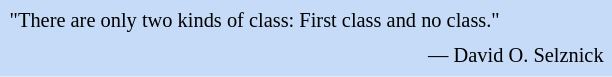<table class="toccolours" style="float: right; margin-left: 1em; margin-right: 1em; font-size: 85%; background:#c6dbf7; color:black; width:30em; max-width: 40%;" cellspacing="5">
<tr>
<td style="text-align: left;">"There are only two kinds of class: First class and no class."</td>
</tr>
<tr>
<td style="text-align: right;">— David O. Selznick</td>
</tr>
</table>
